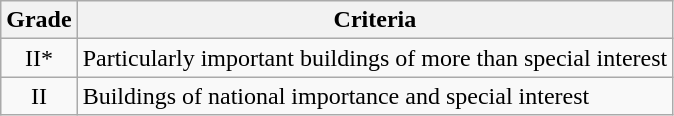<table class="wikitable">
<tr>
<th>Grade</th>
<th>Criteria</th>
</tr>
<tr>
<td align="center" >II*</td>
<td>Particularly important buildings of more than special interest</td>
</tr>
<tr>
<td align="center" >II</td>
<td>Buildings of national importance and special interest</td>
</tr>
</table>
